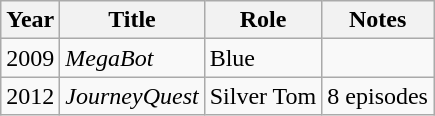<table class="wikitable sortable">
<tr>
<th>Year</th>
<th>Title</th>
<th>Role</th>
<th>Notes</th>
</tr>
<tr>
<td>2009</td>
<td><em>MegaBot</em></td>
<td>Blue</td>
<td></td>
</tr>
<tr>
<td>2012</td>
<td><em>JourneyQuest</em></td>
<td>Silver Tom</td>
<td>8 episodes</td>
</tr>
</table>
